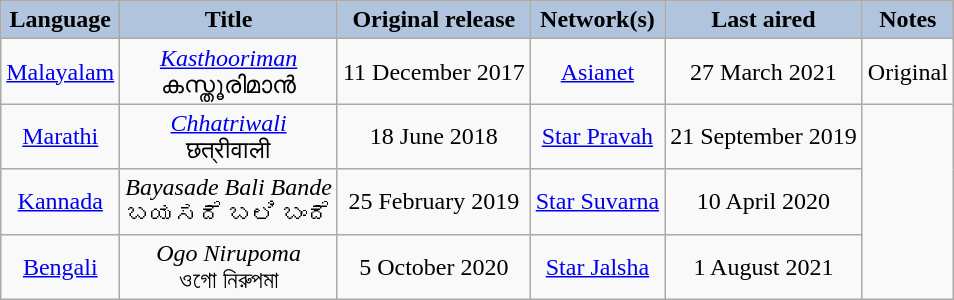<table class="wikitable" style="text-align:center;">
<tr>
<th style="background:LightSteelBlue;">Language</th>
<th style="background:LightSteelBlue;">Title</th>
<th style="background:LightSteelBlue;">Original release</th>
<th style="background:LightSteelBlue;">Network(s)</th>
<th style="background:LightSteelBlue;">Last aired</th>
<th style="background:LightSteelBlue;">Notes</th>
</tr>
<tr>
<td><a href='#'>Malayalam</a></td>
<td><em><a href='#'>Kasthooriman</a></em> <br> കസ്തൂരിമാൻ</td>
<td>11 December 2017</td>
<td><a href='#'>Asianet</a></td>
<td>27 March 2021</td>
<td>Original</td>
</tr>
<tr>
<td><a href='#'>Marathi</a></td>
<td><em><a href='#'>Chhatriwali</a></em> <br> छत्रीवाली</td>
<td>18 June 2018</td>
<td><a href='#'>Star Pravah</a></td>
<td>21 September 2019</td>
</tr>
<tr>
<td><a href='#'>Kannada</a></td>
<td><em>Bayasade Bali Bande</em> <br> ಬಯಸದೆ ಬಲಿ ಬಂದೆ</td>
<td>25 February 2019</td>
<td><a href='#'>Star Suvarna</a></td>
<td>10 April 2020</td>
</tr>
<tr>
<td><a href='#'>Bengali</a></td>
<td><em>Ogo Nirupoma</em> <br> ওগো নিরুপমা</td>
<td>5 October 2020</td>
<td><a href='#'>Star Jalsha</a></td>
<td>1 August 2021</td>
</tr>
</table>
